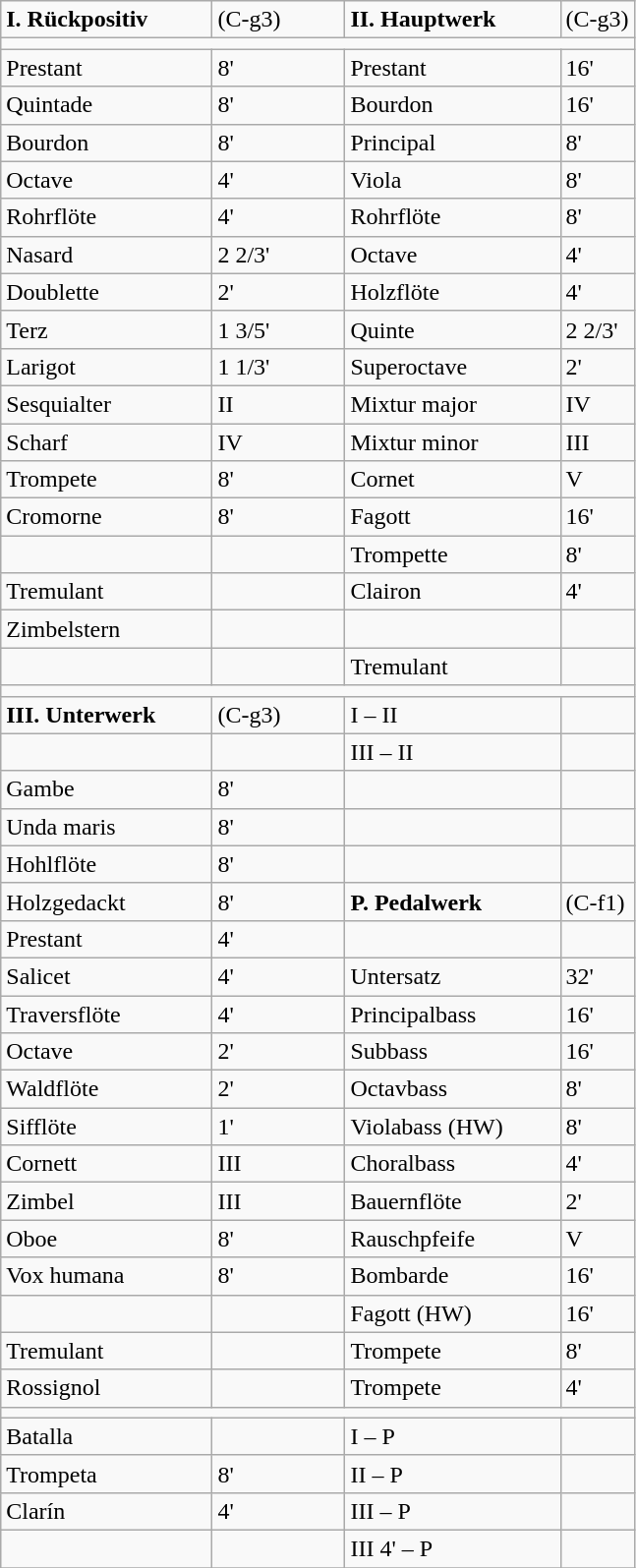<table class="wikitable">
<tr>
<td><strong>I. Rückpositiv</strong>          </td>
<td>(C-g3)          </td>
<td><strong>II. Hauptwerk</strong>          </td>
<td>(C-g3)</td>
</tr>
<tr>
<td colspan="4"></td>
</tr>
<tr>
<td>Prestant</td>
<td>8'</td>
<td>Prestant</td>
<td>16'</td>
</tr>
<tr>
<td>Quintade</td>
<td>8'</td>
<td>Bourdon</td>
<td>16'</td>
</tr>
<tr>
<td>Bourdon</td>
<td>8'</td>
<td>Principal</td>
<td>8'</td>
</tr>
<tr>
<td>Octave</td>
<td>4'</td>
<td>Viola</td>
<td>8'</td>
</tr>
<tr>
<td>Rohrflöte</td>
<td>4'</td>
<td>Rohrflöte</td>
<td>8'</td>
</tr>
<tr>
<td>Nasard</td>
<td>2 2/3'</td>
<td>Octave</td>
<td>4'</td>
</tr>
<tr>
<td>Doublette</td>
<td>2'</td>
<td>Holzflöte</td>
<td>4'</td>
</tr>
<tr>
<td>Terz</td>
<td>1 3/5'</td>
<td>Quinte</td>
<td>2 2/3'</td>
</tr>
<tr>
<td>Larigot</td>
<td>1 1/3'</td>
<td>Superoctave</td>
<td>2'</td>
</tr>
<tr>
<td>Sesquialter</td>
<td>II</td>
<td>Mixtur major</td>
<td>IV</td>
</tr>
<tr>
<td>Scharf</td>
<td>IV</td>
<td>Mixtur minor</td>
<td>III</td>
</tr>
<tr>
<td>Trompete</td>
<td>8'</td>
<td>Cornet</td>
<td>V</td>
</tr>
<tr>
<td>Cromorne</td>
<td>8'</td>
<td>Fagott</td>
<td>16'</td>
</tr>
<tr>
<td></td>
<td></td>
<td>Trompette</td>
<td>8'</td>
</tr>
<tr>
<td>Tremulant</td>
<td></td>
<td>Clairon</td>
<td>4'</td>
</tr>
<tr>
<td>Zimbelstern</td>
<td></td>
<td></td>
<td></td>
</tr>
<tr>
<td></td>
<td></td>
<td>Tremulant</td>
<td></td>
</tr>
<tr>
<td colspan="4"></td>
</tr>
<tr>
<td><strong>III. Unterwerk</strong></td>
<td>(C-g3)</td>
<td>I – II</td>
<td></td>
</tr>
<tr>
<td></td>
<td></td>
<td>III – II</td>
<td></td>
</tr>
<tr>
<td>Gambe</td>
<td>8'</td>
<td></td>
<td></td>
</tr>
<tr>
<td>Unda maris</td>
<td>8'</td>
<td></td>
<td></td>
</tr>
<tr>
<td>Hohlflöte</td>
<td>8'</td>
<td></td>
<td></td>
</tr>
<tr>
<td>Holzgedackt</td>
<td>8'</td>
<td><strong>P. Pedalwerk</strong></td>
<td>(C-f1)</td>
</tr>
<tr>
<td>Prestant</td>
<td>4'</td>
<td></td>
<td></td>
</tr>
<tr>
<td>Salicet</td>
<td>4'</td>
<td>Untersatz</td>
<td>32'</td>
</tr>
<tr>
<td>Traversflöte</td>
<td>4'</td>
<td>Principalbass</td>
<td>16'</td>
</tr>
<tr>
<td>Octave</td>
<td>2'</td>
<td>Subbass</td>
<td>16'</td>
</tr>
<tr>
<td>Waldflöte</td>
<td>2'</td>
<td>Octavbass</td>
<td>8'</td>
</tr>
<tr>
<td>Sifflöte</td>
<td>1'</td>
<td>Violabass (HW)</td>
<td>8'</td>
</tr>
<tr>
<td>Cornett</td>
<td>III</td>
<td>Choralbass</td>
<td>4'</td>
</tr>
<tr>
<td>Zimbel</td>
<td>III</td>
<td>Bauernflöte</td>
<td>2'</td>
</tr>
<tr>
<td>Oboe</td>
<td>8'</td>
<td>Rauschpfeife</td>
<td>V</td>
</tr>
<tr>
<td>Vox humana</td>
<td>8'</td>
<td>Bombarde</td>
<td>16'</td>
</tr>
<tr>
<td></td>
<td></td>
<td>Fagott (HW)</td>
<td>16'</td>
</tr>
<tr>
<td>Tremulant</td>
<td></td>
<td>Trompete</td>
<td>8'</td>
</tr>
<tr>
<td>Rossignol</td>
<td></td>
<td>Trompete</td>
<td>4'</td>
</tr>
<tr>
<td colspan="4"></td>
</tr>
<tr>
<td>Batalla</td>
<td></td>
<td>I – P</td>
<td></td>
</tr>
<tr>
<td>Trompeta</td>
<td>8'</td>
<td>II – P</td>
<td></td>
</tr>
<tr>
<td>Clarín</td>
<td>4'</td>
<td>III – P</td>
<td></td>
</tr>
<tr>
<td></td>
<td></td>
<td>III 4' – P</td>
<td></td>
</tr>
<tr>
</tr>
</table>
